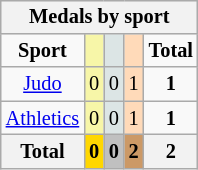<table class="wikitable" style="font-size:85%; float:right;">
<tr style="background:#efefef;">
<th colspan=7><strong>Medals by sport</strong></th>
</tr>
<tr align=center>
<td><strong>Sport</strong></td>
<td bgcolor=#f7f6a8></td>
<td bgcolor=#dce5e5></td>
<td bgcolor=#ffdab9></td>
<td><strong>Total</strong></td>
</tr>
<tr align=center>
<td><a href='#'>Judo</a></td>
<td style="background:#F7F6A8;">0</td>
<td style="background:#DCE5E5;">0</td>
<td style="background:#FFDAB9;">1</td>
<td><strong>1</strong></td>
</tr>
<tr align=center>
<td><a href='#'>Athletics</a></td>
<td style="background:#F7F6A8;">0</td>
<td style="background:#DCE5E5;">0</td>
<td style="background:#FFDAB9;">1</td>
<td><strong>1</strong></td>
</tr>
<tr align=center>
<th><strong>Total</strong></th>
<th style="background:gold;"><strong>0</strong></th>
<th style="background:silver;"><strong>0</strong></th>
<th style="background:#c96;"><strong>2</strong></th>
<th><strong>2</strong></th>
</tr>
</table>
